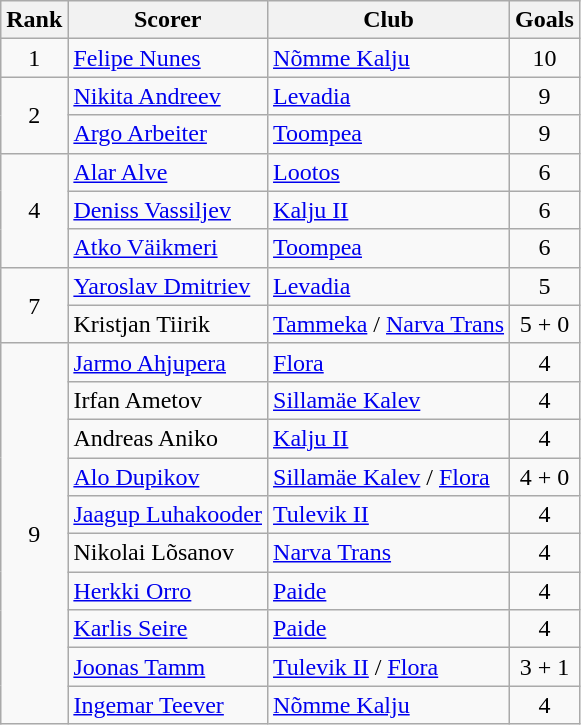<table class="wikitable">
<tr>
<th>Rank</th>
<th>Scorer</th>
<th>Club</th>
<th>Goals</th>
</tr>
<tr>
<td align=center>1</td>
<td> <a href='#'>Felipe Nunes</a></td>
<td><a href='#'>Nõmme Kalju</a></td>
<td align=center>10</td>
</tr>
<tr>
<td rowspan=2 align=center>2</td>
<td> <a href='#'>Nikita Andreev</a></td>
<td><a href='#'>Levadia</a></td>
<td align=center>9</td>
</tr>
<tr>
<td> <a href='#'>Argo Arbeiter</a></td>
<td><a href='#'>Toompea</a></td>
<td align=center>9</td>
</tr>
<tr>
<td rowspan=3 align=center>4</td>
<td> <a href='#'>Alar Alve</a></td>
<td><a href='#'>Lootos</a></td>
<td align=center>6</td>
</tr>
<tr>
<td> <a href='#'>Deniss Vassiljev</a></td>
<td><a href='#'>Kalju II</a></td>
<td align=center>6</td>
</tr>
<tr>
<td> <a href='#'>Atko Väikmeri</a></td>
<td><a href='#'>Toompea</a></td>
<td align=center>6</td>
</tr>
<tr>
<td rowspan=2 align=center>7</td>
<td> <a href='#'>Yaroslav Dmitriev</a></td>
<td><a href='#'>Levadia</a></td>
<td align=center>5</td>
</tr>
<tr>
<td> Kristjan Tiirik</td>
<td><a href='#'>Tammeka</a> / <a href='#'>Narva Trans</a></td>
<td align=center>5 + 0</td>
</tr>
<tr>
<td rowspan=10 align=center>9</td>
<td> <a href='#'>Jarmo Ahjupera</a></td>
<td><a href='#'>Flora</a></td>
<td align=center>4</td>
</tr>
<tr>
<td> Irfan Ametov</td>
<td><a href='#'>Sillamäe Kalev</a></td>
<td align=center>4</td>
</tr>
<tr>
<td> Andreas Aniko</td>
<td><a href='#'>Kalju II</a></td>
<td align=center>4</td>
</tr>
<tr>
<td> <a href='#'>Alo Dupikov</a></td>
<td><a href='#'>Sillamäe Kalev</a> / <a href='#'>Flora</a></td>
<td align=center>4 + 0</td>
</tr>
<tr>
<td> <a href='#'>Jaagup Luhakooder</a></td>
<td><a href='#'>Tulevik II</a></td>
<td align=center>4</td>
</tr>
<tr>
<td> Nikolai Lõsanov</td>
<td><a href='#'>Narva Trans</a></td>
<td align=center>4</td>
</tr>
<tr>
<td> <a href='#'>Herkki Orro</a></td>
<td><a href='#'>Paide</a></td>
<td align=center>4</td>
</tr>
<tr>
<td> <a href='#'>Karlis Seire</a></td>
<td><a href='#'>Paide</a></td>
<td align=center>4</td>
</tr>
<tr>
<td> <a href='#'>Joonas Tamm</a></td>
<td><a href='#'>Tulevik II</a> / <a href='#'>Flora</a></td>
<td align=center>3 + 1</td>
</tr>
<tr>
<td> <a href='#'>Ingemar Teever</a></td>
<td><a href='#'>Nõmme Kalju</a></td>
<td align=center>4</td>
</tr>
</table>
